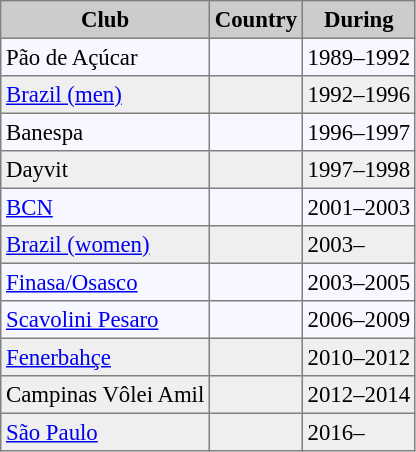<table bgcolor="#f7f8ff" cellpadding="3" cellspacing="0" border="1" style="font-size: 95%; border: gray solid 1px; border-collapse: collapse;">
<tr bgcolor="#CCCCCC">
<td align="center"><strong>Club</strong></td>
<td align="center"><strong>Country</strong></td>
<td align="center"><strong>During</strong></td>
</tr>
<tr align=left>
<td>Pão de Açúcar</td>
<td></td>
<td>1989–1992</td>
</tr>
<tr bgcolor="#EFEFEF" align=left>
<td><a href='#'>Brazil (men)</a></td>
<td></td>
<td>1992–1996</td>
</tr>
<tr align=left>
<td>Banespa</td>
<td></td>
<td>1996–1997</td>
</tr>
<tr bgcolor="#EFEFEF" align="left">
<td>Dayvit</td>
<td></td>
<td>1997–1998</td>
</tr>
<tr align=left>
<td><a href='#'>BCN</a></td>
<td></td>
<td>2001–2003</td>
</tr>
<tr bgcolor="#EFEFEF" align="left">
<td><a href='#'>Brazil (women)</a></td>
<td></td>
<td>2003–</td>
</tr>
<tr align=left>
<td><a href='#'>Finasa/Osasco</a></td>
<td></td>
<td>2003–2005</td>
</tr>
<tr align=left>
<td><a href='#'>Scavolini Pesaro</a></td>
<td></td>
<td>2006–2009</td>
</tr>
<tr bgcolor="#EFEFEF" align="left">
<td><a href='#'>Fenerbahçe</a></td>
<td></td>
<td>2010–2012</td>
</tr>
<tr bgcolor="#EFEFEF" align="left">
<td>Campinas Vôlei Amil</td>
<td></td>
<td>2012–2014</td>
</tr>
<tr bgcolor="#EFEFEF" align="left">
<td><a href='#'>São Paulo</a></td>
<td></td>
<td>2016–</td>
</tr>
</table>
